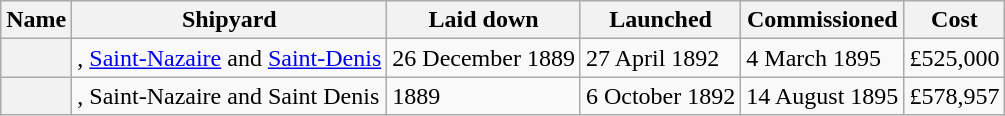<table class="wikitable plainrowheaders">
<tr>
<th scope="col">Name</th>
<th scope="col">Shipyard</th>
<th scope="col">Laid down</th>
<th scope="col">Launched</th>
<th scope="col">Commissioned</th>
<th scope="col">Cost</th>
</tr>
<tr>
<th scope="row"></th>
<td>, <a href='#'>Saint-Nazaire</a> and <a href='#'>Saint-Denis</a></td>
<td>26 December 1889</td>
<td>27 April 1892</td>
<td>4 March 1895</td>
<td>£525,000</td>
</tr>
<tr>
<th scope="row"></th>
<td>, Saint-Nazaire and Saint Denis</td>
<td>1889</td>
<td>6 October 1892</td>
<td>14 August 1895</td>
<td>£578,957</td>
</tr>
</table>
